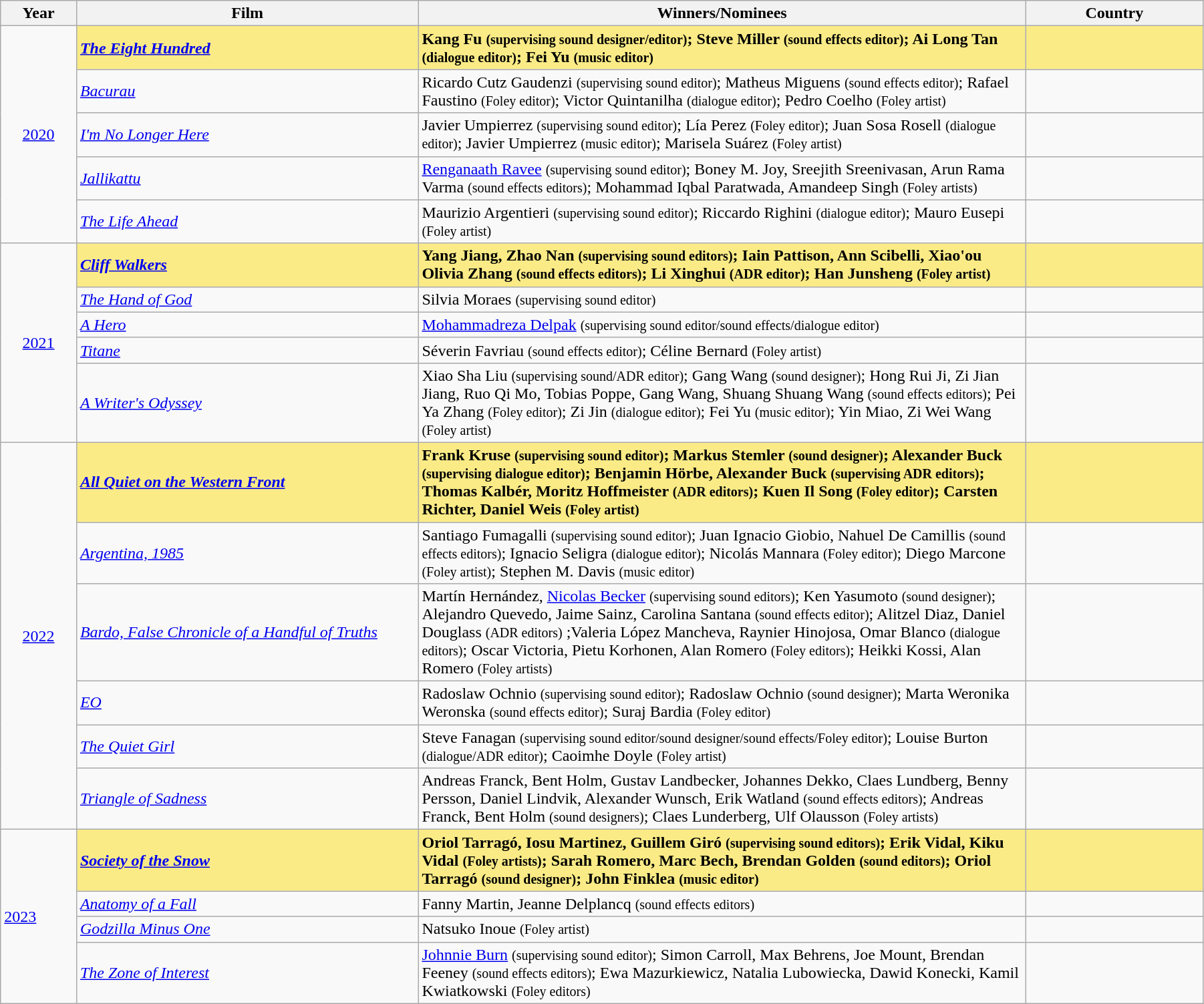<table class="wikitable" width="95%" cellpadding="5">
<tr>
<th width="6%">Year</th>
<th width="27%">Film</th>
<th width="48%">Winners/Nominees</th>
<th width="14%">Country</th>
</tr>
<tr>
<td rowspan=5 style="text-align:center"><a href='#'>2020</a><br></td>
<td style="background:#FAEB86;"><strong><em><a href='#'>The Eight Hundred</a></em></strong></td>
<td style="background:#FAEB86;"><strong>Kang Fu <small>(supervising sound designer/editor)</small>; Steve Miller <small>(sound effects editor)</small>; Ai Long Tan <small>(dialogue editor)</small>; Fei Yu <small>(music editor)</small></strong></td>
<td style="background:#FAEB86;"><strong></strong></td>
</tr>
<tr>
<td><em><a href='#'>Bacurau</a></em></td>
<td>Ricardo Cutz Gaudenzi <small>(supervising sound editor)</small>; Matheus Miguens <small>(sound effects editor)</small>; Rafael Faustino <small>(Foley editor)</small>; Victor Quintanilha <small>(dialogue editor)</small>; Pedro Coelho <small>(Foley artist)</small></td>
<td></td>
</tr>
<tr>
<td><em><a href='#'>I'm No Longer Here</a></em></td>
<td>Javier Umpierrez <small>(supervising sound editor)</small>; Lía Perez <small>(Foley editor)</small>; Juan Sosa Rosell <small>(dialogue editor)</small>; Javier Umpierrez <small>(music editor)</small>; Marisela Suárez <small>(Foley artist)</small></td>
<td></td>
</tr>
<tr>
<td><em><a href='#'>Jallikattu</a></em></td>
<td><a href='#'>Renganaath Ravee</a> <small>(supervising sound editor)</small>; Boney M. Joy, Sreejith Sreenivasan, Arun Rama Varma <small>(sound effects editors)</small>; Mohammad Iqbal Paratwada, Amandeep Singh <small>(Foley artists)</small></td>
<td></td>
</tr>
<tr>
<td><em><a href='#'>The Life Ahead</a></em></td>
<td>Maurizio Argentieri <small>(supervising sound editor)</small>; Riccardo Righini <small>(dialogue editor)</small>; Mauro Eusepi <small>(Foley artist)</small></td>
<td></td>
</tr>
<tr>
<td rowspan=5 style="text-align:center"><a href='#'>2021</a><br></td>
<td style="background:#FAEB86;"><strong><em><a href='#'>Cliff Walkers</a></em></strong></td>
<td style="background:#FAEB86;"><strong>Yang Jiang, Zhao Nan <small>(supervising sound editors)</small>; Iain Pattison, Ann Scibelli, Xiao'ou Olivia Zhang <small>(sound effects editors)</small>; Li Xinghui <small>(ADR editor)</small>; Han Junsheng <small>(Foley artist)</small></strong></td>
<td style="background:#FAEB86;"><strong></strong></td>
</tr>
<tr>
<td><em><a href='#'>The Hand of God</a></em></td>
<td>Silvia Moraes <small>(supervising sound editor)</small></td>
<td></td>
</tr>
<tr>
<td><em><a href='#'>A Hero</a></em></td>
<td><a href='#'>Mohammadreza Delpak</a> <small>(supervising sound editor/sound effects/dialogue editor)</small></td>
<td></td>
</tr>
<tr>
<td><em><a href='#'>Titane</a></em></td>
<td>Séverin Favriau <small>(sound effects editor)</small>; Céline Bernard <small>(Foley artist)</small></td>
<td><br></td>
</tr>
<tr>
<td><em><a href='#'>A Writer's Odyssey</a></em></td>
<td>Xiao Sha Liu <small>(supervising sound/ADR editor)</small>; Gang Wang <small>(sound designer)</small>; Hong Rui Ji, Zi Jian Jiang, Ruo Qi Mo, Tobias Poppe, Gang Wang, Shuang Shuang Wang <small>(sound effects editors)</small>; Pei Ya Zhang <small>(Foley editor)</small>; Zi Jin <small>(dialogue editor)</small>; Fei Yu <small>(music editor)</small>; Yin Miao, Zi Wei Wang <small>(Foley artist)</small></td>
<td></td>
</tr>
<tr>
<td rowspan="6" style="text-align:center"><a href='#'>2022</a><br></td>
<td style="background:#FAEB86;"><strong><em><a href='#'>All Quiet on the Western Front</a></em></strong></td>
<td style="background:#FAEB86;"><strong>Frank Kruse <small>(supervising sound editor)</small>; Markus Stemler <small>(sound designer)</small>; Alexander Buck <small>(supervising dialogue editor)</small>; Benjamin Hörbe, Alexander Buck <small>(supervising ADR editors)</small>; Thomas Kalbér, Moritz Hoffmeister <small>(ADR editors)</small>; Kuen Il Song <small>(Foley editor)</small>; Carsten Richter, Daniel Weis <small>(Foley artist)</small></strong></td>
<td style="background:#FAEB86;"><strong></strong></td>
</tr>
<tr>
<td><em><a href='#'>Argentina, 1985</a></em></td>
<td>Santiago Fumagalli <small>(supervising sound editor)</small>; Juan Ignacio Giobio, Nahuel De Camillis <small>(sound effects editors)</small>; Ignacio Seligra <small>(dialogue editor)</small>; Nicolás Mannara <small>(Foley editor)</small>; Diego Marcone <small>(Foley artist)</small>; Stephen M. Davis <small>(music editor)</small></td>
<td></td>
</tr>
<tr>
<td><em><a href='#'>Bardo, False Chronicle of a Handful of Truths</a></em></td>
<td>Martín Hernández, <a href='#'>Nicolas Becker</a> <small>(supervising sound editors)</small>; Ken Yasumoto <small>(sound designer)</small>; Alejandro Quevedo, Jaime Sainz, Carolina Santana <small>(sound effects editor)</small>; Alitzel Diaz, Daniel Douglass <small>(ADR editors)</small> ;Valeria López Mancheva, Raynier Hinojosa, Omar Blanco <small>(dialogue editors)</small>; Oscar Victoria, Pietu Korhonen, Alan Romero <small>(Foley editors)</small>; Heikki Kossi, Alan Romero <small>(Foley artists)</small></td>
<td></td>
</tr>
<tr>
<td><em><a href='#'>EO</a></em></td>
<td>Radoslaw Ochnio <small>(supervising sound editor)</small>; Radoslaw Ochnio <small>(sound designer)</small>; Marta Weronika Weronska <small>(sound effects editor)</small>; Suraj Bardia <small>(Foley editor)</small></td>
<td><br></td>
</tr>
<tr>
<td><em><a href='#'>The Quiet Girl</a></em></td>
<td>Steve Fanagan <small>(supervising sound editor/sound designer/sound effects/Foley editor)</small>; Louise Burton <small>(dialogue/ADR editor)</small>; Caoimhe Doyle <small>(Foley artist)</small></td>
<td></td>
</tr>
<tr>
<td><em><a href='#'>Triangle of Sadness</a></em></td>
<td>Andreas Franck, Bent Holm, Gustav Landbecker, Johannes Dekko, Claes Lundberg, Benny Persson, Daniel Lindvik, Alexander Wunsch, Erik Watland <small>(sound effects editors)</small>; Andreas Franck, Bent Holm <small>(sound designers)</small>; Claes Lunderberg, Ulf Olausson <small>(Foley artists)</small></td>
<td><br><br><br></td>
</tr>
<tr>
<td rowspan="4"><a href='#'>2023</a><br></td>
<td style="background:#FAEB86;"><strong><em><a href='#'>Society of the Snow</a></em></strong></td>
<td style="background:#FAEB86;"><strong>Oriol Tarragó, Iosu Martinez, Guillem Giró <small>(supervising sound editors)</small>; Erik Vidal, Kiku Vidal <small>(Foley artists)</small>; Sarah Romero, Marc Bech, Brendan Golden <small>(sound editors)</small>; Oriol Tarragó <small>(sound designer)</small>; John Finklea <small>(music editor)</small></strong></td>
<td style="background:#FAEB86;"><strong><br></strong></td>
</tr>
<tr>
<td><em><a href='#'>Anatomy of a Fall</a></em></td>
<td>Fanny Martin, Jeanne Delplancq <small>(sound effects editors)</small></td>
<td></td>
</tr>
<tr>
<td><em><a href='#'>Godzilla Minus One</a></em></td>
<td>Natsuko Inoue <small>(Foley artist)</small></td>
<td></td>
</tr>
<tr>
<td><em><a href='#'>The Zone of Interest</a></em></td>
<td><a href='#'>Johnnie Burn</a> <small>(supervising sound editor)</small>; Simon Carroll, Max Behrens, Joe Mount, Brendan Feeney <small>(sound effects editors)</small>; Ewa Mazurkiewicz, Natalia Lubowiecka, Dawid Konecki, Kamil Kwiatkowski <small>(Foley editors)</small></td>
<td><br><br></td>
</tr>
</table>
